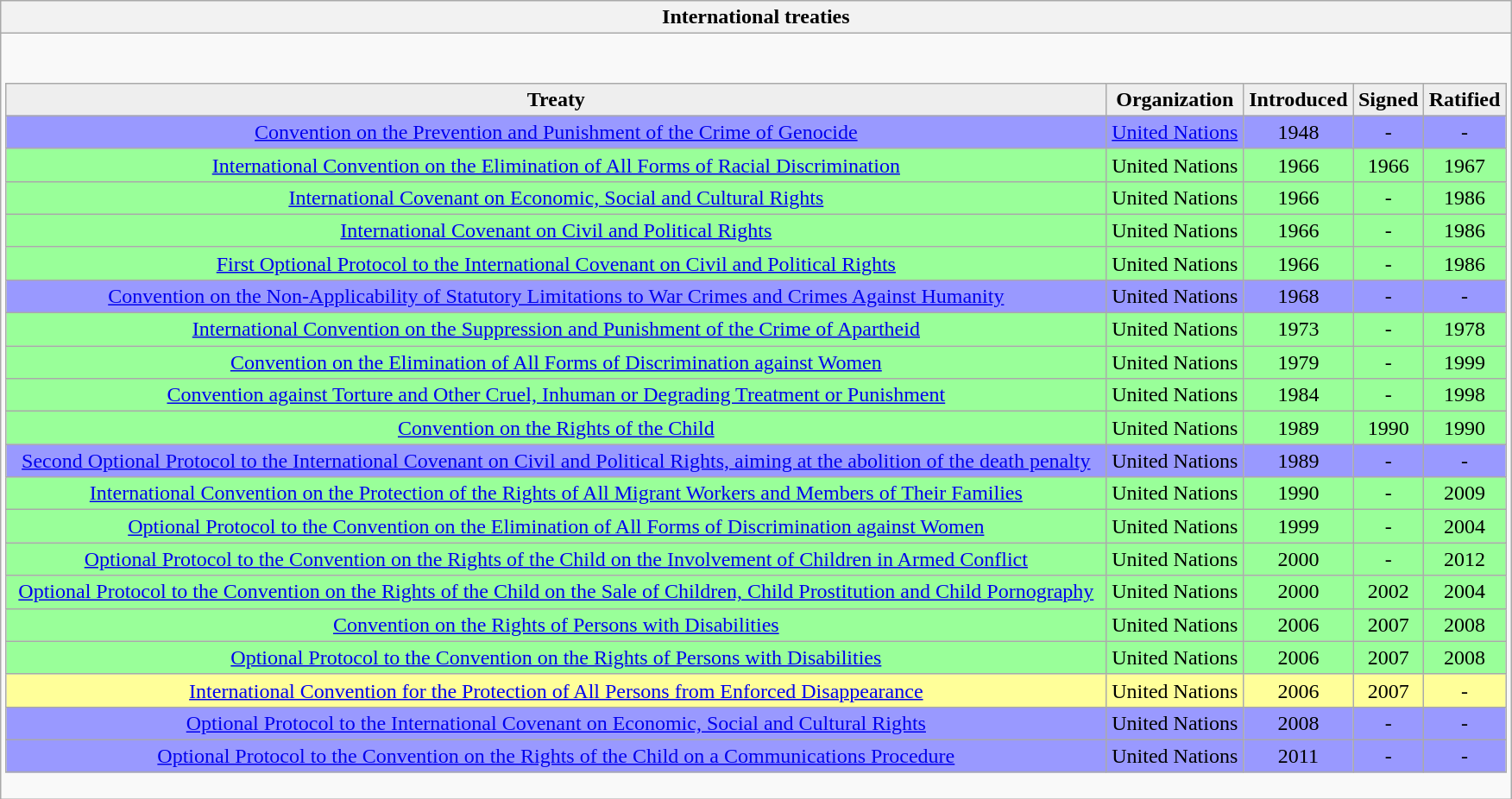<table class="wikitable collapsible collapsed" style="border:none; ">
<tr>
<th>International treaties</th>
</tr>
<tr>
<td><br><table class="wikitable sortable" width=100% style="border-collapse:collapse;">
<tr style="background:#eee; font-weight:bold; text-align:center;">
<td>Treaty</td>
<td>Organization</td>
<td>Introduced</td>
<td>Signed</td>
<td>Ratified</td>
</tr>
<tr align=center>
<td style="background:#99f; align=left"><a href='#'>Convention on the Prevention and Punishment of the Crime of Genocide</a></td>
<td style="background:#99f;"><a href='#'>United Nations</a></td>
<td style="background:#99f;">1948</td>
<td style="background:#99f;">-</td>
<td style="background:#99f;">-</td>
</tr>
<tr align=center>
<td style="background:#9f9; align=left"><a href='#'>International Convention on the Elimination of All Forms of Racial Discrimination</a></td>
<td style="background:#9f9;">United Nations</td>
<td style="background:#9f9;">1966</td>
<td style="background:#9f9;">1966</td>
<td style="background:#9f9;">1967</td>
</tr>
<tr align=center>
<td style="background:#9f9; align=left"><a href='#'>International Covenant on Economic, Social and Cultural Rights</a></td>
<td style="background:#9f9;">United Nations</td>
<td style="background:#9f9;">1966</td>
<td style="background:#9f9;">-</td>
<td style="background:#9f9;">1986</td>
</tr>
<tr align=center>
<td style="background:#9f9; align=left"><a href='#'>International Covenant on Civil and Political Rights</a></td>
<td style="background:#9f9;">United Nations</td>
<td style="background:#9f9;">1966</td>
<td style="background:#9f9;">-</td>
<td style="background:#9f9;">1986</td>
</tr>
<tr align=center>
<td style="background:#9f9; align=left"><a href='#'>First Optional Protocol to the International Covenant on Civil and Political Rights</a></td>
<td style="background:#9f9;">United Nations</td>
<td style="background:#9f9;">1966</td>
<td style="background:#9f9;">-</td>
<td style="background:#9f9;">1986</td>
</tr>
<tr align=center>
<td style="background:#99f; align=left"><a href='#'>Convention on the Non-Applicability of Statutory Limitations to War Crimes and Crimes Against Humanity</a></td>
<td style="background:#99f;">United Nations</td>
<td style="background:#99f;">1968</td>
<td style="background:#99f;">-</td>
<td style="background:#99f;">-</td>
</tr>
<tr align=center>
<td style="background:#9f9; align=left"><a href='#'>International Convention on the Suppression and Punishment of the Crime of Apartheid</a></td>
<td style="background:#9f9;">United Nations</td>
<td style="background:#9f9;">1973</td>
<td style="background:#9f9;">-</td>
<td style="background:#9f9;">1978</td>
</tr>
<tr align=center>
<td style="background:#9f9; align=left"><a href='#'>Convention on the Elimination of All Forms of Discrimination against Women</a></td>
<td style="background:#9f9;">United Nations</td>
<td style="background:#9f9;">1979</td>
<td style="background:#9f9;">-</td>
<td style="background:#9f9;">1999</td>
</tr>
<tr align=center>
<td style="background:#9f9; align=left"><a href='#'>Convention against Torture and Other Cruel, Inhuman or Degrading Treatment or Punishment</a></td>
<td style="background:#9f9;">United Nations</td>
<td style="background:#9f9;">1984</td>
<td style="background:#9f9;">-</td>
<td style="background:#9f9;">1998</td>
</tr>
<tr align=center>
<td style="background:#9f9; align=left"><a href='#'>Convention on the Rights of the Child</a></td>
<td style="background:#9f9;">United Nations</td>
<td style="background:#9f9;">1989</td>
<td style="background:#9f9;">1990</td>
<td style="background:#9f9;">1990</td>
</tr>
<tr align=center>
<td style="background:#99f; align=left"><a href='#'>Second Optional Protocol to the International Covenant on Civil and Political Rights, aiming at the abolition of the death penalty</a></td>
<td style="background:#99f;">United Nations</td>
<td style="background:#99f;">1989</td>
<td style="background:#99f;">-</td>
<td style="background:#99f;">-</td>
</tr>
<tr align=center>
<td style="background:#9f9; align=left"><a href='#'>International Convention on the Protection of the Rights of All Migrant Workers and Members of Their Families</a></td>
<td style="background:#9f9;">United Nations</td>
<td style="background:#9f9;">1990</td>
<td style="background:#9f9;">-</td>
<td style="background:#9f9;">2009</td>
</tr>
<tr align=center>
<td style="background:#9f9; align=left"><a href='#'>Optional Protocol to the Convention on the Elimination of All Forms of Discrimination against Women</a></td>
<td style="background:#9f9;">United Nations</td>
<td style="background:#9f9;">1999</td>
<td style="background:#9f9;">-</td>
<td style="background:#9f9;">2004</td>
</tr>
<tr align=center>
<td style="background:#9f9; align=left"><a href='#'>Optional Protocol to the Convention on the Rights of the Child on the Involvement of Children in Armed Conflict</a></td>
<td style="background:#9f9;">United Nations</td>
<td style="background:#9f9;">2000</td>
<td style="background:#9f9;">-</td>
<td style="background:#9f9;">2012</td>
</tr>
<tr align=center>
<td style="background:#9f9; align=left"><a href='#'>Optional Protocol to the Convention on the Rights of the Child on the Sale of Children, Child Prostitution and Child Pornography</a></td>
<td style="background:#9f9;">United Nations</td>
<td style="background:#9f9;">2000</td>
<td style="background:#9f9;">2002</td>
<td style="background:#9f9;">2004</td>
</tr>
<tr align=center>
<td style="background:#9f9; align=left"><a href='#'>Convention on the Rights of Persons with Disabilities</a></td>
<td style="background:#9f9;">United Nations</td>
<td style="background:#9f9;">2006</td>
<td style="background:#9f9;">2007</td>
<td style="background:#9f9;">2008</td>
</tr>
<tr align=center>
<td style="background:#9f9; align=left"><a href='#'>Optional Protocol to the Convention on the Rights of Persons with Disabilities</a></td>
<td style="background:#9f9;">United Nations</td>
<td style="background:#9f9;">2006</td>
<td style="background:#9f9;">2007</td>
<td style="background:#9f9;">2008</td>
</tr>
<tr align=center>
<td style="background:#ff9; align=left"><a href='#'>International Convention for the Protection of All Persons from Enforced Disappearance</a></td>
<td style="background:#ff9;">United Nations</td>
<td style="background:#ff9;">2006</td>
<td style="background:#ff9;">2007</td>
<td style="background:#ff9;">-</td>
</tr>
<tr align=center>
<td style="background:#99f; align=left"><a href='#'>Optional Protocol to the International Covenant on Economic, Social and Cultural Rights</a></td>
<td style="background:#99f;">United Nations</td>
<td style="background:#99f;">2008</td>
<td style="background:#99f;">-</td>
<td style="background:#99f;">-</td>
</tr>
<tr align=center>
<td style="background:#99f; align=left"><a href='#'>Optional Protocol to the Convention on the Rights of the Child on a Communications Procedure</a></td>
<td style="background:#99f;">United Nations</td>
<td style="background:#99f;">2011</td>
<td style="background:#99f;">-</td>
<td style="background:#99f;">-</td>
</tr>
</table>
</td>
</tr>
</table>
